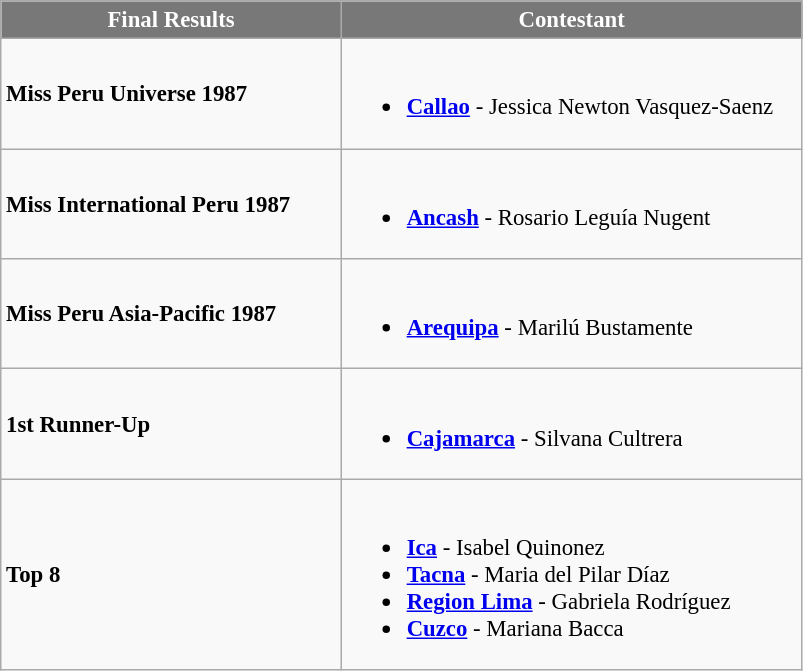<table class="wikitable sortable" style="font-size: 95%;">
<tr>
<th width="220" style="background-color:#787878;color:#FFFFFF;">Final Results</th>
<th width="300" style="background-color:#787878;color:#FFFFFF;">Contestant</th>
</tr>
<tr>
<td><strong>Miss Peru Universe 1987</strong></td>
<td><br><ul><li> <strong><a href='#'>Callao</a></strong> - Jessica Newton Vasquez-Saenz</li></ul></td>
</tr>
<tr>
<td><strong>Miss International Peru 1987</strong></td>
<td><br><ul><li> <strong><a href='#'>Ancash</a></strong> - Rosario Leguía Nugent</li></ul></td>
</tr>
<tr>
<td><strong>Miss Peru Asia-Pacific 1987</strong></td>
<td><br><ul><li> <strong><a href='#'>Arequipa</a></strong> - Marilú Bustamente</li></ul></td>
</tr>
<tr>
<td><strong>1st Runner-Up</strong></td>
<td><br><ul><li> <strong><a href='#'>Cajamarca</a></strong> - Silvana Cultrera</li></ul></td>
</tr>
<tr>
<td><strong>Top 8</strong></td>
<td><br><ul><li> <strong><a href='#'>Ica</a></strong> - Isabel Quinonez</li><li> <strong><a href='#'>Tacna</a></strong> - Maria del Pilar Díaz</li><li> <strong><a href='#'>Region Lima</a></strong> - Gabriela Rodríguez</li><li> <strong><a href='#'>Cuzco</a></strong> - Mariana Bacca</li></ul></td>
</tr>
</table>
